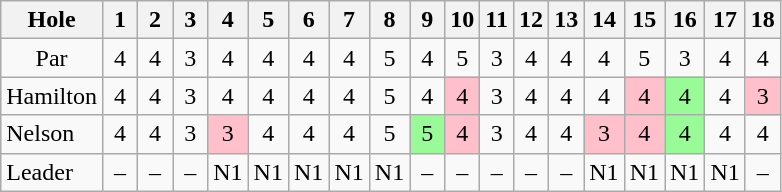<table class="wikitable" style="text-align:center">
<tr>
<th>Hole</th>
<th> 1 </th>
<th> 2 </th>
<th> 3 </th>
<th> 4 </th>
<th> 5 </th>
<th> 6 </th>
<th> 7 </th>
<th> 8 </th>
<th> 9 </th>
<th>10</th>
<th>11</th>
<th>12</th>
<th>13</th>
<th>14</th>
<th>15</th>
<th>16</th>
<th>17</th>
<th>18</th>
</tr>
<tr>
<td>Par</td>
<td>4</td>
<td>4</td>
<td>3</td>
<td>4</td>
<td>4</td>
<td>4</td>
<td>4</td>
<td>5</td>
<td>4</td>
<td>5</td>
<td>3</td>
<td>4</td>
<td>4</td>
<td>4</td>
<td>5</td>
<td>3</td>
<td>4</td>
<td>4</td>
</tr>
<tr>
<td align=left> Hamilton</td>
<td>4</td>
<td>4</td>
<td>3</td>
<td>4</td>
<td>4</td>
<td>4</td>
<td>4</td>
<td>5</td>
<td>4</td>
<td style="background: Pink;">4</td>
<td>3</td>
<td>4</td>
<td>4</td>
<td>4</td>
<td style="background: Pink;">4</td>
<td style="background: PaleGreen;">4</td>
<td>4</td>
<td style="background: Pink;">3</td>
</tr>
<tr>
<td align=left> Nelson</td>
<td>4</td>
<td>4</td>
<td>3</td>
<td style="background: Pink;">3</td>
<td>4</td>
<td>4</td>
<td>4</td>
<td>5</td>
<td style="background: PaleGreen;">5</td>
<td style="background: Pink;">4</td>
<td>3</td>
<td>4</td>
<td>4</td>
<td style="background: Pink;">3</td>
<td style="background: Pink;">4</td>
<td style="background: PaleGreen;">4</td>
<td>4</td>
<td>4</td>
</tr>
<tr>
<td align=left>Leader</td>
<td>–</td>
<td>–</td>
<td>–</td>
<td>N1</td>
<td>N1</td>
<td>N1</td>
<td>N1</td>
<td>N1</td>
<td>–</td>
<td>–</td>
<td>–</td>
<td>–</td>
<td>–</td>
<td>N1</td>
<td>N1</td>
<td>N1</td>
<td>N1</td>
<td>–</td>
</tr>
</table>
